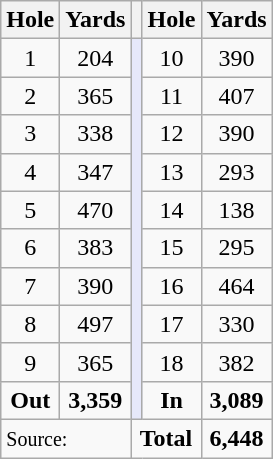<table class="wikitable" style="text-align:center; font-size:100%;">
<tr>
<th>Hole</th>
<th>Yards</th>
<th></th>
<th>Hole</th>
<th>Yards</th>
</tr>
<tr>
<td>1</td>
<td>204</td>
<td rowspan=10 style="background:#E6E8FA;"></td>
<td>10</td>
<td>390</td>
</tr>
<tr>
<td>2</td>
<td>365</td>
<td>11</td>
<td>407</td>
</tr>
<tr>
<td>3</td>
<td>338</td>
<td>12</td>
<td>390</td>
</tr>
<tr>
<td>4</td>
<td>347</td>
<td>13</td>
<td>293</td>
</tr>
<tr>
<td>5</td>
<td>470</td>
<td>14</td>
<td>138</td>
</tr>
<tr>
<td>6</td>
<td>383</td>
<td>15</td>
<td>295</td>
</tr>
<tr>
<td>7</td>
<td>390</td>
<td>16</td>
<td>464</td>
</tr>
<tr>
<td>8</td>
<td>497</td>
<td>17</td>
<td>330</td>
</tr>
<tr>
<td>9</td>
<td>365</td>
<td>18</td>
<td>382</td>
</tr>
<tr>
<td><strong>Out</strong></td>
<td><strong>3,359</strong></td>
<td><strong>In</strong></td>
<td><strong>3,089</strong></td>
</tr>
<tr>
<td colspan=2 align=left><small>Source:</small></td>
<td colspan=2><strong>Total</strong></td>
<td><strong>6,448</strong></td>
</tr>
</table>
